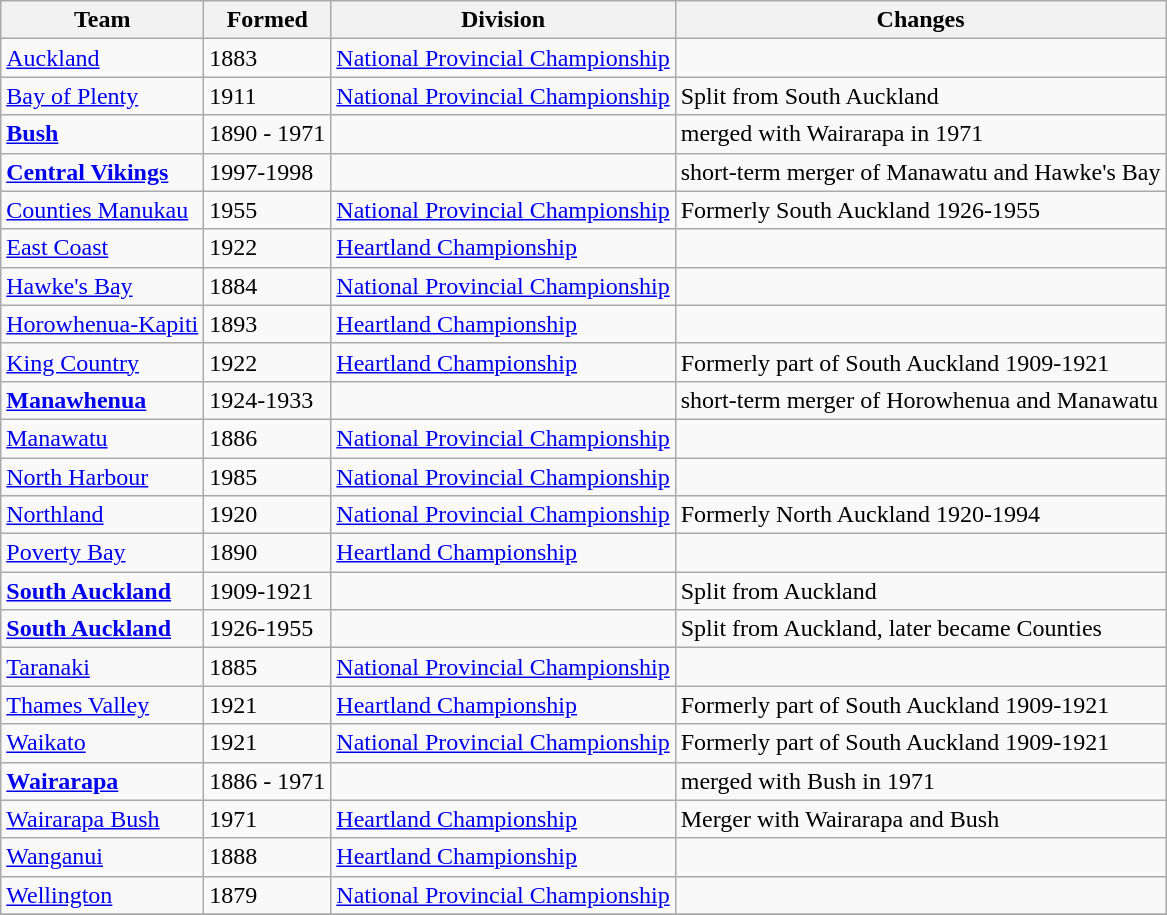<table class="wikitable" border="1">
<tr>
<th>Team</th>
<th>Formed</th>
<th>Division</th>
<th>Changes</th>
</tr>
<tr>
<td> <a href='#'>Auckland</a></td>
<td>1883</td>
<td><a href='#'>National Provincial Championship</a></td>
<td></td>
</tr>
<tr>
<td> <a href='#'>Bay of Plenty</a></td>
<td>1911</td>
<td><a href='#'>National Provincial Championship</a></td>
<td>Split from South Auckland</td>
</tr>
<tr>
<td> <strong><a href='#'>Bush</a></strong></td>
<td>1890 - 1971</td>
<td></td>
<td>merged with Wairarapa in 1971</td>
</tr>
<tr>
<td> <strong><a href='#'>Central Vikings</a></strong></td>
<td>1997-1998</td>
<td></td>
<td>short-term merger of Manawatu and Hawke's Bay</td>
</tr>
<tr>
<td> <a href='#'>Counties Manukau</a></td>
<td>1955</td>
<td><a href='#'>National Provincial Championship</a></td>
<td>Formerly South Auckland 1926-1955</td>
</tr>
<tr>
<td> <a href='#'>East Coast</a></td>
<td>1922</td>
<td><a href='#'>Heartland Championship</a></td>
<td></td>
</tr>
<tr>
<td> <a href='#'>Hawke's Bay</a></td>
<td>1884</td>
<td><a href='#'>National Provincial Championship</a></td>
<td></td>
</tr>
<tr>
<td> <a href='#'>Horowhenua-Kapiti</a></td>
<td>1893</td>
<td><a href='#'>Heartland Championship</a></td>
<td></td>
</tr>
<tr>
<td> <a href='#'>King Country</a></td>
<td>1922</td>
<td><a href='#'>Heartland Championship</a></td>
<td>Formerly part of South Auckland 1909-1921</td>
</tr>
<tr>
<td> <strong><a href='#'>Manawhenua</a></strong></td>
<td>1924-1933</td>
<td></td>
<td>short-term merger of Horowhenua and Manawatu</td>
</tr>
<tr>
<td> <a href='#'>Manawatu</a></td>
<td>1886</td>
<td><a href='#'>National Provincial Championship</a></td>
<td></td>
</tr>
<tr>
<td> <a href='#'>North Harbour</a></td>
<td>1985</td>
<td><a href='#'>National Provincial Championship</a></td>
<td></td>
</tr>
<tr>
<td> <a href='#'>Northland</a></td>
<td>1920</td>
<td><a href='#'>National Provincial Championship</a></td>
<td>Formerly North Auckland 1920-1994</td>
</tr>
<tr>
<td> <a href='#'>Poverty Bay</a></td>
<td>1890</td>
<td><a href='#'>Heartland Championship</a></td>
<td></td>
</tr>
<tr>
<td> <strong><a href='#'>South Auckland</a></strong></td>
<td>1909-1921</td>
<td></td>
<td>Split from Auckland</td>
</tr>
<tr>
<td> <strong><a href='#'>South Auckland</a></strong></td>
<td>1926-1955</td>
<td></td>
<td>Split from Auckland, later became Counties</td>
</tr>
<tr>
<td> <a href='#'>Taranaki</a></td>
<td>1885</td>
<td><a href='#'>National Provincial Championship</a></td>
<td></td>
</tr>
<tr>
<td> <a href='#'>Thames Valley</a></td>
<td>1921</td>
<td><a href='#'>Heartland Championship</a></td>
<td>Formerly part of South Auckland 1909-1921</td>
</tr>
<tr>
<td> <a href='#'>Waikato</a></td>
<td>1921</td>
<td><a href='#'>National Provincial Championship</a></td>
<td>Formerly part of South Auckland 1909-1921</td>
</tr>
<tr>
<td> <strong><a href='#'>Wairarapa</a></strong></td>
<td>1886 - 1971</td>
<td></td>
<td>merged with Bush in 1971</td>
</tr>
<tr>
<td> <a href='#'>Wairarapa Bush</a></td>
<td>1971</td>
<td><a href='#'>Heartland Championship</a></td>
<td>Merger with Wairarapa and Bush</td>
</tr>
<tr>
<td> <a href='#'>Wanganui</a></td>
<td>1888</td>
<td><a href='#'>Heartland Championship</a></td>
<td></td>
</tr>
<tr>
<td> <a href='#'>Wellington</a></td>
<td>1879</td>
<td><a href='#'>National Provincial Championship</a></td>
<td></td>
</tr>
<tr>
</tr>
</table>
